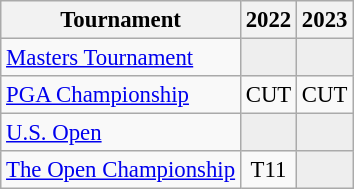<table class="wikitable" style="font-size:95%;text-align:center;">
<tr>
<th>Tournament</th>
<th>2022</th>
<th>2023</th>
</tr>
<tr>
<td align=left><a href='#'>Masters Tournament</a></td>
<td style="background:#eeeeee;"></td>
<td style="background:#eeeeee;"></td>
</tr>
<tr>
<td align=left><a href='#'>PGA Championship</a></td>
<td>CUT</td>
<td>CUT</td>
</tr>
<tr>
<td align=left><a href='#'>U.S. Open</a></td>
<td style="background:#eeeeee;"></td>
<td style="background:#eeeeee;"></td>
</tr>
<tr>
<td align=left><a href='#'>The Open Championship</a></td>
<td>T11</td>
<td style="background:#eeeeee;"></td>
</tr>
</table>
